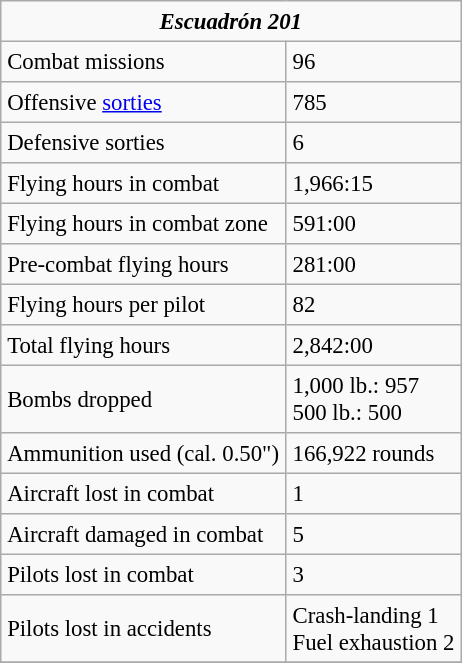<table class="toc" border="1" cellpadding="4" cellspacing="0" style="float:right; margin: 0 0 1em 1em; background: #f9f9f9; border: 1px #aaaaaa solid; border-collapse: collapse; font-size: 95%;">
<tr>
<th colspan=2><em>Escuadrón 201</em></th>
</tr>
<tr>
<td>Combat missions</td>
<td>96</td>
</tr>
<tr>
<td>Offensive <a href='#'>sorties</a></td>
<td>785</td>
</tr>
<tr>
<td>Defensive sorties</td>
<td>6</td>
</tr>
<tr>
<td>Flying hours in combat</td>
<td>1,966:15</td>
</tr>
<tr>
<td>Flying hours in combat zone</td>
<td>591:00</td>
</tr>
<tr>
<td>Pre-combat flying hours</td>
<td>281:00</td>
</tr>
<tr>
<td>Flying hours per pilot</td>
<td>82</td>
</tr>
<tr>
<td>Total flying hours</td>
<td>2,842:00</td>
</tr>
<tr>
<td>Bombs dropped</td>
<td>1,000 lb.: 957<br>500 lb.: 500</td>
</tr>
<tr>
<td>Ammunition used (cal. 0.50")</td>
<td>166,922 rounds</td>
</tr>
<tr>
<td>Aircraft lost in combat</td>
<td>1</td>
</tr>
<tr>
<td>Aircraft damaged in combat</td>
<td>5</td>
</tr>
<tr>
<td>Pilots lost in combat</td>
<td>3</td>
</tr>
<tr>
<td>Pilots lost in accidents</td>
<td>Crash-landing 1<br>Fuel exhaustion 2</td>
</tr>
<tr>
</tr>
</table>
